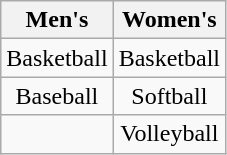<table class="wikitable" style="text-align:center">
<tr>
<th>Men's</th>
<th>Women's</th>
</tr>
<tr>
<td>Basketball</td>
<td>Basketball</td>
</tr>
<tr>
<td>Baseball</td>
<td>Softball</td>
</tr>
<tr>
<td></td>
<td>Volleyball</td>
</tr>
</table>
